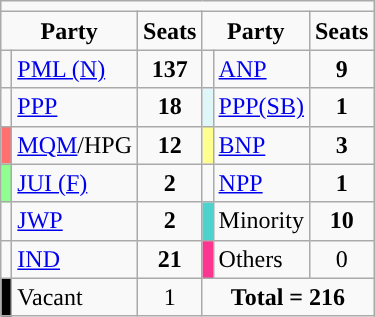<table class ="wikitable floatright">
<tr>
<td colspan="6"></td>
</tr>
<tr>
<td colspan=2 style="text-align: center"><strong>Party</strong></td>
<td style="text-align: center"><strong>Seats</strong></td>
<td colspan=2 style="text-align: center"><strong>Party</strong></td>
<td style="text-align: center"><strong>Seats</strong></td>
</tr>
<tr>
<td style="background-color: "></td>
<td><a href='#'>PML (N)</a></td>
<td style="text-align: center"><strong>137</strong></td>
<td style="background-color: "></td>
<td><a href='#'>ANP</a></td>
<td style="text-align: center"><strong>9</strong></td>
</tr>
<tr>
<td style="background-color: "></td>
<td><a href='#'>PPP</a></td>
<td style="text-align: center"><strong>18</strong></td>
<td bgcolor="#E0F7FA"></td>
<td><a href='#'>PPP(SB)</a></td>
<td style="text-align: center"><strong>1</strong></td>
</tr>
<tr>
<td bgcolor="#ff7070"></td>
<td><a href='#'>MQM</a>/HPG</td>
<td style="text-align: center"><strong>12</strong></td>
<td bgcolor="#ffff8f"></td>
<td><a href='#'>BNP</a></td>
<td style="text-align: center"><strong>3</strong></td>
</tr>
<tr>
<td bgcolor="#8fff8f"></td>
<td><a href='#'>JUI (F)</a></td>
<td style="text-align: center"><strong>2</strong></td>
<td bstyle="background-color: "></td>
<td><a href='#'>NPP</a></td>
<td style="text-align: center"><strong>1</strong></td>
</tr>
<tr>
<td style="background-color: "></td>
<td><a href='#'>JWP</a></td>
<td style="text-align: center"><strong>2</strong></td>
<td bgcolor="#4dd2ce"></td>
<td>Minority</td>
<td style="text-align: center"><strong>10</strong></td>
</tr>
<tr>
<td style="background-color: "></td>
<td><a href='#'>IND</a></td>
<td style="text-align: center"><strong>21</strong></td>
<td bgcolor="#fc3590"></td>
<td>Others</td>
<td style="text-align: center">0</td>
</tr>
<tr>
<td bgcolor="#000000"></td>
<td>Vacant</td>
<td style="text-align: center">1</td>
<td colspan="3" style="text-align: center"><strong>Total = 216</strong></td>
</tr>
</table>
